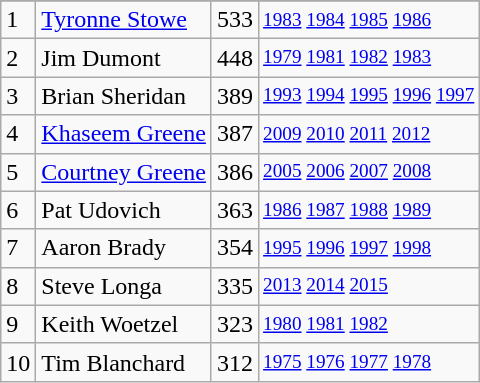<table class="wikitable">
<tr>
</tr>
<tr>
<td>1</td>
<td><a href='#'>Tyronne Stowe</a></td>
<td>533</td>
<td style="font-size:80%;"><a href='#'>1983</a> <a href='#'>1984</a> <a href='#'>1985</a> <a href='#'>1986</a></td>
</tr>
<tr>
<td>2</td>
<td>Jim Dumont</td>
<td>448</td>
<td style="font-size:80%;"><a href='#'>1979</a> <a href='#'>1981</a> <a href='#'>1982</a> <a href='#'>1983</a></td>
</tr>
<tr>
<td>3</td>
<td>Brian Sheridan</td>
<td>389</td>
<td style="font-size:80%;"><a href='#'>1993</a> <a href='#'>1994</a> <a href='#'>1995</a> <a href='#'>1996</a> <a href='#'>1997</a></td>
</tr>
<tr>
<td>4</td>
<td><a href='#'>Khaseem Greene</a></td>
<td>387</td>
<td style="font-size:80%;"><a href='#'>2009</a> <a href='#'>2010</a> <a href='#'>2011</a> <a href='#'>2012</a></td>
</tr>
<tr>
<td>5</td>
<td><a href='#'>Courtney Greene</a></td>
<td>386</td>
<td style="font-size:80%;"><a href='#'>2005</a> <a href='#'>2006</a> <a href='#'>2007</a> <a href='#'>2008</a></td>
</tr>
<tr>
<td>6</td>
<td>Pat Udovich</td>
<td>363</td>
<td style="font-size:80%;"><a href='#'>1986</a> <a href='#'>1987</a> <a href='#'>1988</a> <a href='#'>1989</a></td>
</tr>
<tr>
<td>7</td>
<td>Aaron Brady</td>
<td>354</td>
<td style="font-size:80%;"><a href='#'>1995</a> <a href='#'>1996</a> <a href='#'>1997</a> <a href='#'>1998</a></td>
</tr>
<tr>
<td>8</td>
<td>Steve Longa</td>
<td>335</td>
<td style="font-size:80%;"><a href='#'>2013</a> <a href='#'>2014</a> <a href='#'>2015</a></td>
</tr>
<tr>
<td>9</td>
<td>Keith Woetzel</td>
<td>323</td>
<td style="font-size:80%;"><a href='#'>1980</a> <a href='#'>1981</a> <a href='#'>1982</a></td>
</tr>
<tr>
<td>10</td>
<td>Tim Blanchard</td>
<td>312</td>
<td style="font-size:80%;"><a href='#'>1975</a> <a href='#'>1976</a> <a href='#'>1977</a> <a href='#'>1978</a></td>
</tr>
</table>
